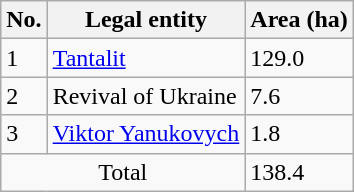<table class="wikitable">
<tr>
<th>No.</th>
<th>Legal entity</th>
<th>Area (ha)</th>
</tr>
<tr>
<td>1</td>
<td><a href='#'>Tantalit</a></td>
<td>129.0</td>
</tr>
<tr>
<td>2</td>
<td>Revival of Ukraine</td>
<td>7.6</td>
</tr>
<tr>
<td>3</td>
<td><a href='#'>Viktor Yanukovych</a></td>
<td>1.8</td>
</tr>
<tr>
<td colspan=2 align=center>Total</td>
<td>138.4</td>
</tr>
</table>
